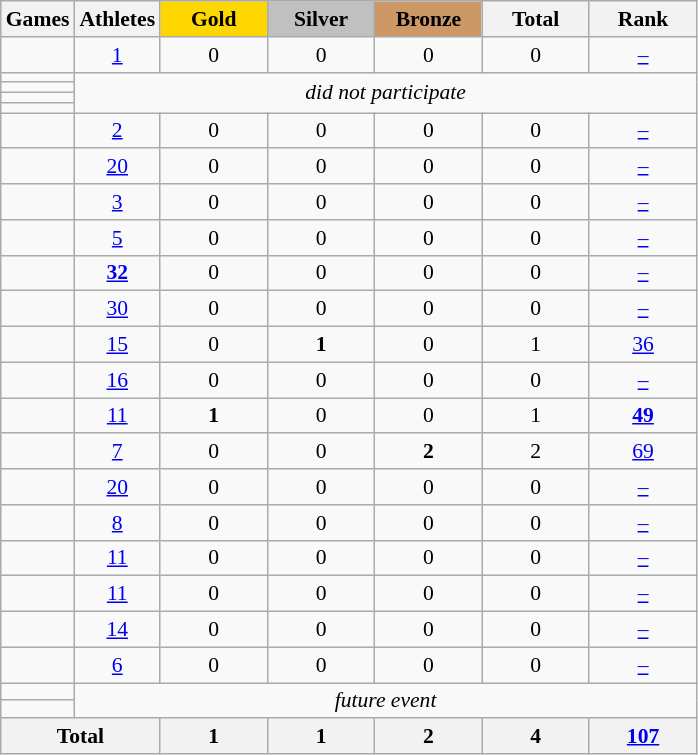<table class="wikitable" style="text-align:center; font-size:90%;">
<tr>
<th>Games</th>
<th>Athletes</th>
<td style="background:gold; width:4.5em; font-weight:bold;">Gold</td>
<td style="background:silver; width:4.5em; font-weight:bold;">Silver</td>
<td style="background:#cc9966; width:4.5em; font-weight:bold;">Bronze</td>
<th style="width:4.5em; font-weight:bold;">Total</th>
<th style="width:4.5em; font-weight:bold;">Rank</th>
</tr>
<tr>
<td align=left> </td>
<td><a href='#'>1</a></td>
<td>0</td>
<td>0</td>
<td>0</td>
<td>0</td>
<td><a href='#'>–</a></td>
</tr>
<tr>
<td align=left> </td>
<td colspan=6; rowspan=4><em>did not participate</em></td>
</tr>
<tr>
<td align=left> </td>
</tr>
<tr>
<td align=left> </td>
</tr>
<tr>
<td align=left> </td>
</tr>
<tr>
<td align=left> </td>
<td><a href='#'>2</a></td>
<td>0</td>
<td>0</td>
<td>0</td>
<td>0</td>
<td><a href='#'>–</a></td>
</tr>
<tr>
<td align=left> </td>
<td><a href='#'>20</a></td>
<td>0</td>
<td>0</td>
<td>0</td>
<td>0</td>
<td><a href='#'>–</a></td>
</tr>
<tr>
<td align=left> </td>
<td><a href='#'>3</a></td>
<td>0</td>
<td>0</td>
<td>0</td>
<td>0</td>
<td><a href='#'>–</a></td>
</tr>
<tr>
<td align=left> </td>
<td><a href='#'>5</a></td>
<td>0</td>
<td>0</td>
<td>0</td>
<td>0</td>
<td><a href='#'>–</a></td>
</tr>
<tr>
<td align=left> </td>
<td><a href='#'><strong>32</strong></a></td>
<td>0</td>
<td>0</td>
<td>0</td>
<td>0</td>
<td><a href='#'>–</a></td>
</tr>
<tr>
<td align=left> </td>
<td><a href='#'>30</a></td>
<td>0</td>
<td>0</td>
<td>0</td>
<td>0</td>
<td><a href='#'>–</a></td>
</tr>
<tr>
<td align=left> </td>
<td><a href='#'>15</a></td>
<td>0</td>
<td><strong>1</strong></td>
<td>0</td>
<td>1</td>
<td><a href='#'>36</a></td>
</tr>
<tr>
<td align=left> </td>
<td><a href='#'>16</a></td>
<td>0</td>
<td>0</td>
<td>0</td>
<td>0</td>
<td><a href='#'>–</a></td>
</tr>
<tr>
<td align=left> </td>
<td><a href='#'>11</a></td>
<td><strong>1</strong></td>
<td>0</td>
<td>0</td>
<td>1</td>
<td><a href='#'><strong>49</strong></a></td>
</tr>
<tr>
<td align=left> </td>
<td><a href='#'>7</a></td>
<td>0</td>
<td>0</td>
<td><strong>2</strong></td>
<td>2</td>
<td><a href='#'>69</a></td>
</tr>
<tr>
<td align=left> </td>
<td><a href='#'>20</a></td>
<td>0</td>
<td>0</td>
<td>0</td>
<td>0</td>
<td><a href='#'>–</a></td>
</tr>
<tr>
<td align=left> </td>
<td><a href='#'>8</a></td>
<td>0</td>
<td>0</td>
<td>0</td>
<td>0</td>
<td><a href='#'>–</a></td>
</tr>
<tr>
<td align=left> </td>
<td><a href='#'>11</a></td>
<td>0</td>
<td>0</td>
<td>0</td>
<td>0</td>
<td><a href='#'>–</a></td>
</tr>
<tr>
<td align=left> </td>
<td><a href='#'>11</a></td>
<td>0</td>
<td>0</td>
<td>0</td>
<td>0</td>
<td><a href='#'>–</a></td>
</tr>
<tr>
<td align=left> </td>
<td><a href='#'>14</a></td>
<td>0</td>
<td>0</td>
<td>0</td>
<td>0</td>
<td><a href='#'>–</a></td>
</tr>
<tr>
<td align=left> </td>
<td><a href='#'>6</a></td>
<td>0</td>
<td>0</td>
<td>0</td>
<td>0</td>
<td><a href='#'>–</a></td>
</tr>
<tr>
<td align=left> </td>
<td colspan=6; rowspan=2><em>future event</em></td>
</tr>
<tr>
<td align=left> </td>
</tr>
<tr>
<th colspan=2>Total</th>
<th>1</th>
<th>1</th>
<th>2</th>
<th>4</th>
<th><a href='#'>107</a></th>
</tr>
</table>
